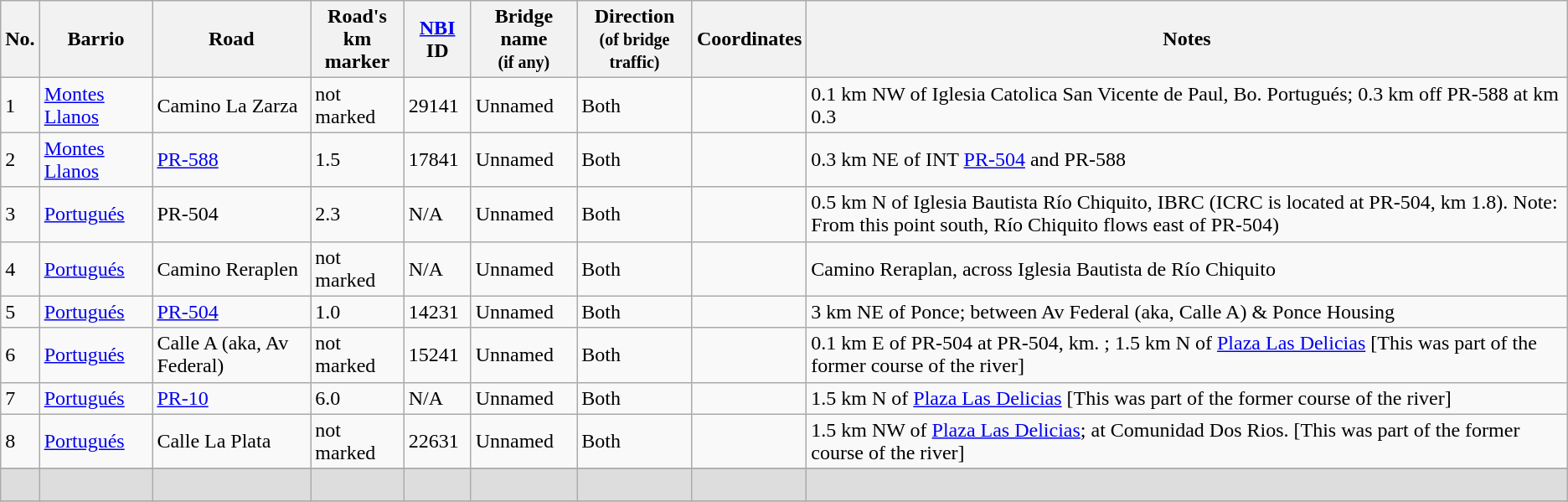<table class="wikitable sortable">
<tr>
<th>No.</th>
<th>Barrio</th>
<th>Road</th>
<th>Road's<br>km marker</th>
<th><a href='#'>NBI</a> ID</th>
<th>Bridge name <br><small>(if any)</small></th>
<th>Direction <br><small>(of bridge traffic)</small></th>
<th>Coordinates</th>
<th>Notes</th>
</tr>
<tr>
<td>1</td>
<td><a href='#'>Montes Llanos</a></td>
<td>Camino La Zarza</td>
<td>not marked</td>
<td>29141</td>
<td>Unnamed</td>
<td>Both</td>
<td></td>
<td>0.1 km NW of Iglesia Catolica San Vicente de Paul, Bo. Portugués; 0.3 km off PR-588 at km 0.3</td>
</tr>
<tr>
<td>2</td>
<td><a href='#'>Montes Llanos</a></td>
<td><a href='#'>PR-588</a></td>
<td>1.5</td>
<td>17841</td>
<td>Unnamed</td>
<td>Both</td>
<td></td>
<td>0.3 km NE of INT <a href='#'>PR-504</a> and PR-588</td>
</tr>
<tr>
<td>3</td>
<td><a href='#'>Portugués</a></td>
<td>PR-504</td>
<td>2.3</td>
<td>N/A</td>
<td>Unnamed</td>
<td>Both</td>
<td></td>
<td>0.5 km N of Iglesia Bautista Río Chiquito, IBRC (ICRC is located at PR-504, km 1.8). Note: From this point south, Río Chiquito flows east of PR-504)</td>
</tr>
<tr>
<td>4</td>
<td><a href='#'>Portugués</a></td>
<td>Camino Reraplen</td>
<td>not marked</td>
<td>N/A</td>
<td>Unnamed</td>
<td>Both</td>
<td></td>
<td>Camino Reraplan, across Iglesia Bautista de Río Chiquito</td>
</tr>
<tr>
<td>5</td>
<td><a href='#'>Portugués</a></td>
<td><a href='#'>PR-504</a></td>
<td>1.0</td>
<td>14231</td>
<td>Unnamed</td>
<td>Both</td>
<td></td>
<td>3 km NE of Ponce; between Av Federal (aka, Calle A) & Ponce Housing</td>
</tr>
<tr>
<td>6</td>
<td><a href='#'>Portugués</a></td>
<td>Calle A (aka, Av Federal)</td>
<td>not marked</td>
<td>15241</td>
<td>Unnamed</td>
<td>Both</td>
<td></td>
<td>0.1 km E of PR-504 at PR-504, km. ; 1.5 km N of <a href='#'>Plaza Las Delicias</a> [This was part of the former course of the river]</td>
</tr>
<tr>
<td>7</td>
<td><a href='#'>Portugués</a></td>
<td><a href='#'>PR-10</a></td>
<td>6.0</td>
<td>N/A</td>
<td>Unnamed</td>
<td>Both</td>
<td></td>
<td>1.5 km N of <a href='#'>Plaza Las Delicias</a> [This was part of the former course of the river]</td>
</tr>
<tr>
<td>8</td>
<td><a href='#'>Portugués</a></td>
<td>Calle La Plata</td>
<td>not marked</td>
<td>22631</td>
<td>Unnamed</td>
<td>Both</td>
<td></td>
<td>1.5 km NW of <a href='#'>Plaza Las Delicias</a>; at Comunidad Dos Rios. [This was part of the former course of the river]</td>
</tr>
<tr>
</tr>
<tr style="background: #DDDDDD;" class="sortbottom">
<td> </td>
<td></td>
<td></td>
<td></td>
<td></td>
<td></td>
<td></td>
<td></td>
<td></td>
</tr>
<tr bgcolor=#ffffff class="sortbottom">
</tr>
</table>
